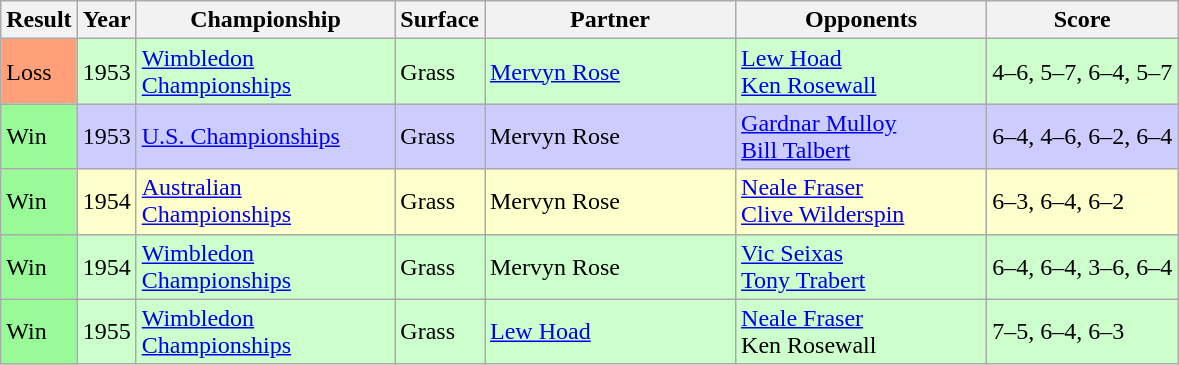<table class="sortable wikitable">
<tr>
<th style="width:40px">Result</th>
<th style="width:30px">Year</th>
<th style="width:165px">Championship</th>
<th style="width:50px">Surface</th>
<th style="width:160px">Partner</th>
<th style="width:160px">Opponents</th>
<th style="width:120px" class="unsortable">Score</th>
</tr>
<tr style="background:#ccffcc">
<td style="background:#FFA07A">Loss</td>
<td>1953</td>
<td><a href='#'>Wimbledon Championships</a></td>
<td>Grass</td>
<td> <a href='#'>Mervyn Rose</a></td>
<td> <a href='#'>Lew Hoad</a> <br>  <a href='#'>Ken Rosewall</a></td>
<td>4–6, 5–7, 6–4, 5–7</td>
</tr>
<tr style="background:#ccccff">
<td style="background:#98FB98">Win</td>
<td>1953</td>
<td><a href='#'>U.S. Championships</a></td>
<td>Grass</td>
<td> Mervyn Rose</td>
<td> <a href='#'>Gardnar Mulloy</a> <br>  <a href='#'>Bill Talbert</a></td>
<td>6–4, 4–6, 6–2, 6–4</td>
</tr>
<tr style="background:#ffffcc">
<td style="background:#98FB98">Win</td>
<td>1954</td>
<td><a href='#'>Australian Championships</a></td>
<td>Grass</td>
<td> Mervyn Rose</td>
<td> <a href='#'>Neale Fraser</a> <br>  <a href='#'>Clive Wilderspin</a></td>
<td>6–3, 6–4, 6–2</td>
</tr>
<tr style="background:#ccffcc">
<td style="background:#98FB98">Win</td>
<td>1954</td>
<td><a href='#'>Wimbledon Championships</a></td>
<td>Grass</td>
<td> Mervyn Rose</td>
<td> <a href='#'>Vic Seixas</a> <br>  <a href='#'>Tony Trabert</a></td>
<td>6–4, 6–4, 3–6, 6–4</td>
</tr>
<tr style="background:#ccffcc">
<td style="background:#98FB98">Win</td>
<td>1955</td>
<td><a href='#'>Wimbledon Championships</a></td>
<td>Grass</td>
<td> <a href='#'>Lew Hoad</a></td>
<td> <a href='#'>Neale Fraser</a> <br>  Ken Rosewall</td>
<td>7–5, 6–4, 6–3</td>
</tr>
</table>
